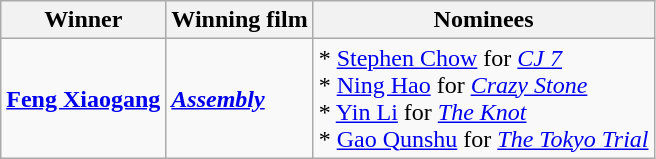<table class="wikitable">
<tr>
<th>Winner</th>
<th>Winning film</th>
<th>Nominees</th>
</tr>
<tr>
<td><strong><a href='#'>Feng Xiaogang</a></strong></td>
<td><strong><em><a href='#'>Assembly</a></em></strong></td>
<td>* <a href='#'>Stephen Chow</a> for <em><a href='#'>CJ 7</a></em><br> * <a href='#'>Ning Hao</a> for <em><a href='#'>Crazy Stone</a></em><br> * <a href='#'>Yin Li</a> for <em><a href='#'>The Knot</a></em><br> * <a href='#'>Gao Qunshu</a> for <em><a href='#'>The Tokyo Trial</a></em></td>
</tr>
</table>
